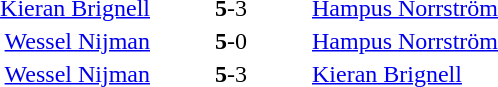<table style="text-align:center">
<tr>
<th width=223></th>
<th width=100></th>
<th width=223></th>
</tr>
<tr>
<td align=right><a href='#'>Kieran Brignell</a> </td>
<td><strong>5</strong>-3</td>
<td align=left> <a href='#'>Hampus Norrström</a></td>
</tr>
<tr>
<td align=right><a href='#'>Wessel Nijman</a> </td>
<td><strong>5</strong>-0</td>
<td align=left> <a href='#'>Hampus Norrström</a></td>
</tr>
<tr>
<td align=right><a href='#'>Wessel Nijman</a> </td>
<td><strong>5</strong>-3</td>
<td align=left> <a href='#'>Kieran Brignell</a></td>
</tr>
</table>
